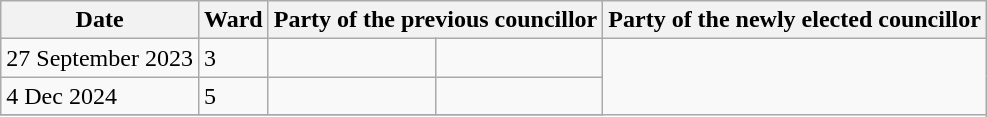<table class="wikitable">
<tr>
<th>Date</th>
<th>Ward</th>
<th colspan=2>Party of the previous councillor</th>
<th colspan=2>Party of the newly elected councillor</th>
</tr>
<tr>
<td>27 September 2023</td>
<td>3</td>
<td></td>
<td></td>
</tr>
<tr>
<td>4 Dec 2024</td>
<td>5</td>
<td></td>
<td></td>
</tr>
<tr>
</tr>
</table>
